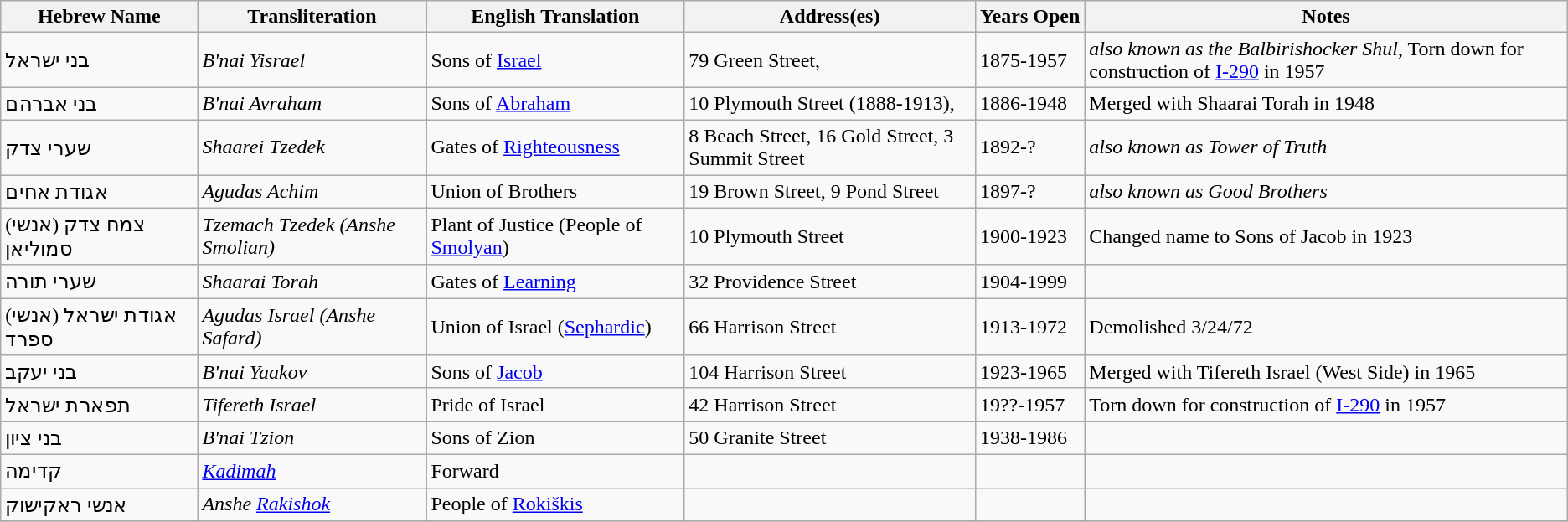<table class="wikitable" style="float:left;">
<tr style="white-space:nowrap;">
<th>Hebrew Name</th>
<th>Transliteration</th>
<th>English Translation</th>
<th>Address(es)</th>
<th>Years Open</th>
<th>Notes</th>
</tr>
<tr>
<td>בני ישראל</td>
<td><em>B'nai Yisrael</em></td>
<td>Sons of <a href='#'>Israel</a></td>
<td>79 Green Street, </td>
<td>1875-1957</td>
<td><em>also known as the Balbirishocker Shul</em>, Torn down for construction of <a href='#'>I-290</a> in 1957</td>
</tr>
<tr>
<td>בני אברהם</td>
<td><em>B'nai Avraham</em></td>
<td>Sons of <a href='#'>Abraham</a></td>
<td>10 Plymouth Street (1888-1913), </td>
<td>1886-1948</td>
<td>Merged with Shaarai Torah in 1948</td>
</tr>
<tr>
<td>שערי צדק</td>
<td><em>Shaarei Tzedek</em></td>
<td>Gates of <a href='#'>Righteousness</a></td>
<td>8 Beach Street, 16 Gold Street, 3 Summit Street</td>
<td>1892-?</td>
<td><em>also known as Tower of Truth</em></td>
</tr>
<tr>
<td>אגודת אחים</td>
<td><em>Agudas Achim</em></td>
<td>Union of Brothers</td>
<td>19 Brown Street, 9 Pond Street</td>
<td>1897-?</td>
<td><em>also known as Good Brothers</em></td>
</tr>
<tr>
<td>(צמח צדק (אנשי סמוליאן</td>
<td><em>Tzemach Tzedek (Anshe Smolian)</em></td>
<td>Plant of Justice (People of <a href='#'>Smolyan</a>)</td>
<td>10 Plymouth Street</td>
<td>1900-1923</td>
<td>Changed name to Sons of Jacob in 1923</td>
</tr>
<tr>
<td>שערי תורה</td>
<td><em>Shaarai Torah</em></td>
<td>Gates of <a href='#'>Learning</a></td>
<td>32 Providence Street</td>
<td>1904-1999</td>
<td></td>
</tr>
<tr>
<td>(אגודת ישראל (אנשי ספרד</td>
<td><em>Agudas Israel (Anshe Safard)</em></td>
<td>Union of Israel (<a href='#'>Sephardic</a>)</td>
<td>66 Harrison Street</td>
<td>1913-1972</td>
<td>Demolished 3/24/72</td>
</tr>
<tr>
<td>בני יעקב</td>
<td><em>B'nai Yaakov</em></td>
<td>Sons of <a href='#'>Jacob</a></td>
<td>104 Harrison Street</td>
<td>1923-1965</td>
<td>Merged with Tifereth Israel (West Side) in 1965</td>
</tr>
<tr>
<td>תפארת ישראל</td>
<td><em>Tifereth Israel</em></td>
<td>Pride of Israel</td>
<td>42 Harrison Street</td>
<td>19??-1957</td>
<td>Torn down for construction of <a href='#'>I-290</a> in 1957</td>
</tr>
<tr>
<td>בני ציון</td>
<td><em>B'nai Tzion</em></td>
<td>Sons of Zion</td>
<td>50 Granite Street</td>
<td>1938-1986</td>
<td></td>
</tr>
<tr>
<td>קדימה</td>
<td><em><a href='#'>Kadimah</a></em></td>
<td>Forward</td>
<td></td>
<td></td>
<td></td>
</tr>
<tr>
<td>אנשי ראקישוק</td>
<td><em>Anshe <a href='#'>Rakishok</a></em></td>
<td>People of <a href='#'>Rokiškis</a></td>
<td></td>
<td></td>
<td></td>
</tr>
<tr>
</tr>
</table>
